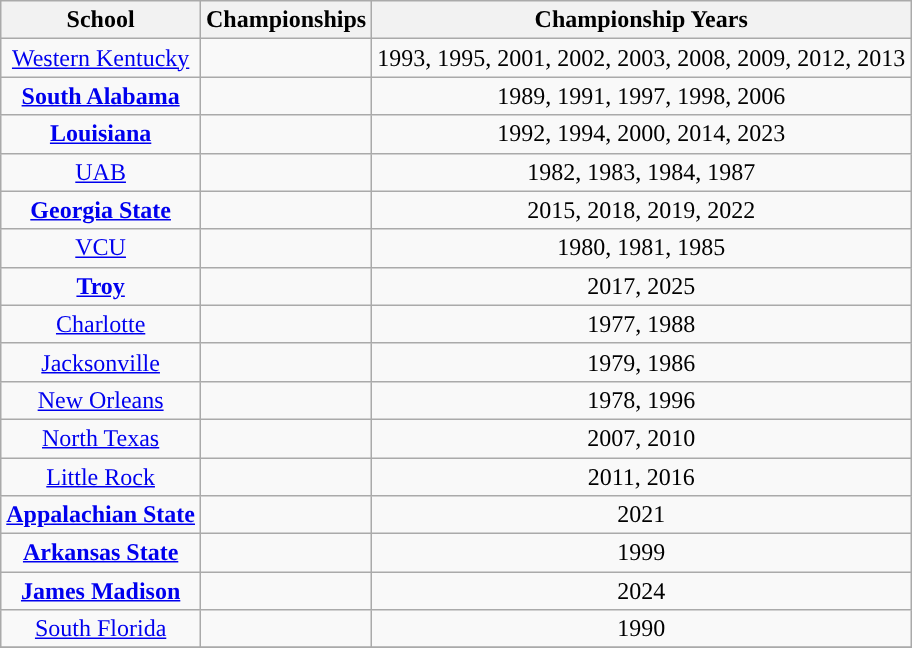<table class="wikitable sortable" style="text-align:center">
<tr>
<th width=px>School</th>
<th width=px>Championships</th>
<th width=px>Championship Years</th>
</tr>
<tr>
<td><a href='#'>Western Kentucky</a></td>
<td></td>
<td>1993, 1995, 2001, 2002, 2003, 2008, 2009, 2012, 2013</td>
</tr>
<tr>
<td><strong><a href='#'>South Alabama</a></strong></td>
<td></td>
<td>1989, 1991, 1997, 1998, 2006</td>
</tr>
<tr>
<td><strong><a href='#'>Louisiana</a></strong></td>
<td></td>
<td>1992, 1994, 2000, 2014, 2023</td>
</tr>
<tr>
<td><a href='#'>UAB</a></td>
<td></td>
<td>1982, 1983, 1984, 1987</td>
</tr>
<tr>
<td><strong><a href='#'>Georgia State</a></strong></td>
<td></td>
<td>2015, 2018, 2019, 2022</td>
</tr>
<tr>
<td><a href='#'>VCU</a></td>
<td></td>
<td>1980, 1981, 1985</td>
</tr>
<tr>
<td><strong><a href='#'>Troy</a></strong></td>
<td></td>
<td>2017, 2025</td>
</tr>
<tr>
<td><a href='#'>Charlotte</a></td>
<td></td>
<td>1977, 1988</td>
</tr>
<tr>
<td><a href='#'>Jacksonville</a></td>
<td></td>
<td>1979, 1986</td>
</tr>
<tr>
<td><a href='#'>New Orleans</a></td>
<td></td>
<td>1978, 1996</td>
</tr>
<tr>
<td><a href='#'>North Texas</a></td>
<td></td>
<td>2007, 2010</td>
</tr>
<tr>
<td><a href='#'>Little Rock</a></td>
<td></td>
<td>2011, 2016</td>
</tr>
<tr>
<td><strong><a href='#'>Appalachian State</a></strong></td>
<td></td>
<td>2021</td>
</tr>
<tr>
<td><strong><a href='#'>Arkansas State</a></strong></td>
<td></td>
<td>1999</td>
</tr>
<tr>
<td><strong><a href='#'>James Madison</a></strong></td>
<td></td>
<td>2024</td>
</tr>
<tr>
<td><a href='#'>South Florida</a></td>
<td></td>
<td>1990</td>
</tr>
<tr>
</tr>
</table>
